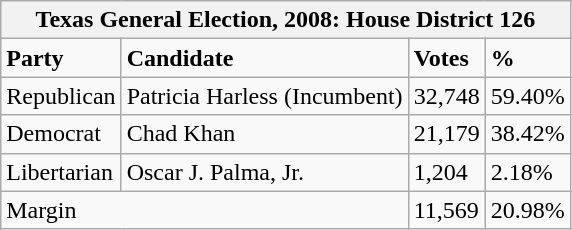<table class="wikitable">
<tr>
<th colspan="4"><strong>Texas General Election, 2008: House District 126</strong></th>
</tr>
<tr>
<td><strong>Party</strong></td>
<td><strong>Candidate</strong></td>
<td><strong>Votes</strong></td>
<td><strong>%</strong></td>
</tr>
<tr>
<td>Republican</td>
<td>Patricia Harless (Incumbent)</td>
<td>32,748</td>
<td>59.40%</td>
</tr>
<tr>
<td>Democrat</td>
<td>Chad Khan</td>
<td>21,179</td>
<td>38.42%</td>
</tr>
<tr>
<td>Libertarian</td>
<td>Oscar J. Palma, Jr.</td>
<td>1,204</td>
<td>2.18%</td>
</tr>
<tr>
<td colspan="2">Margin</td>
<td>11,569</td>
<td>20.98%</td>
</tr>
</table>
